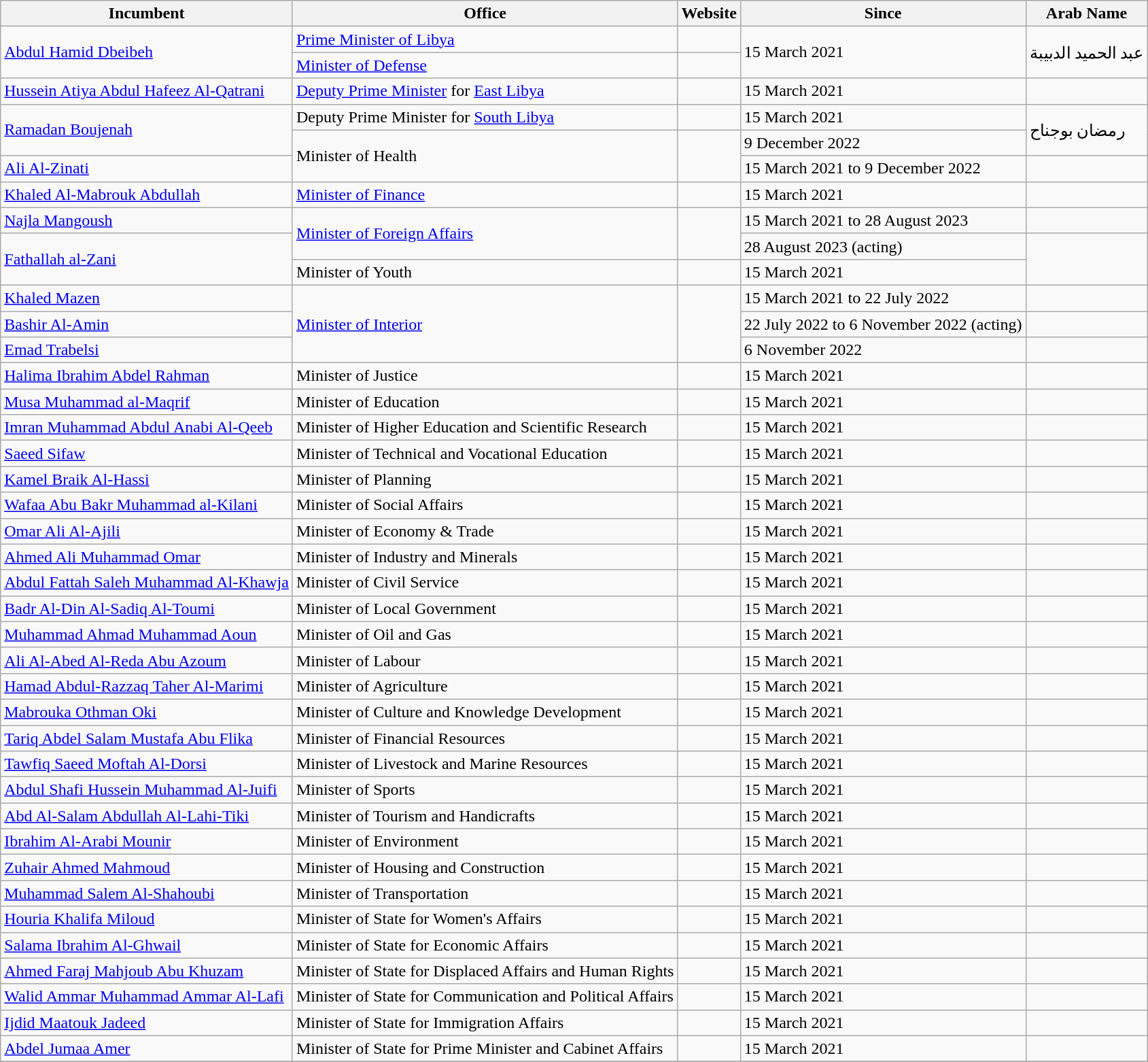<table class="wikitable" style=background: #f9f9f9; font-size: 95%;">
<tr>
<th>Incumbent</th>
<th>Office</th>
<th>Website</th>
<th>Since</th>
<th>Arab Name</th>
</tr>
<tr>
<td rowspan="2"><a href='#'>Abdul Hamid Dbeibeh</a></td>
<td><a href='#'>Prime Minister of Libya</a></td>
<td></td>
<td rowspan="2">15 March 2021</td>
<td rowspan="2">عبد الحميد الدبيبة</td>
</tr>
<tr>
<td><a href='#'>Minister of Defense</a></td>
<td></td>
</tr>
<tr>
<td><a href='#'>Hussein Atiya Abdul Hafeez Al-Qatrani</a></td>
<td><a href='#'>Deputy Prime Minister</a> for <a href='#'> East Libya</a></td>
<td></td>
<td>15 March 2021</td>
<td></td>
</tr>
<tr>
<td rowspan="2"><a href='#'>Ramadan Boujenah</a></td>
<td>Deputy Prime Minister for <a href='#'> South Libya</a></td>
<td></td>
<td>15 March 2021</td>
<td rowspan="2">رمضان بوجناح</td>
</tr>
<tr>
<td rowspan="2">Minister of Health</td>
<td rowspan="2"></td>
<td>9 December 2022</td>
</tr>
<tr>
<td><a href='#'>Ali Al-Zinati</a></td>
<td>15 March 2021 to 9 December 2022</td>
<td></td>
</tr>
<tr>
<td><a href='#'>Khaled Al-Mabrouk Abdullah</a></td>
<td><a href='#'>Minister of Finance</a></td>
<td> </td>
<td>15 March 2021</td>
<td></td>
</tr>
<tr>
<td><a href='#'>Najla Mangoush</a></td>
<td rowspan="2"><a href='#'>Minister of Foreign Affairs</a></td>
<td rowspan="2"></td>
<td>15 March 2021 to 28 August 2023</td>
<td></td>
</tr>
<tr>
<td rowspan="2"><a href='#'>Fathallah al-Zani</a></td>
<td>28 August 2023 (acting)</td>
<td rowspan="2"></td>
</tr>
<tr>
<td>Minister of Youth</td>
<td></td>
<td>15 March 2021</td>
</tr>
<tr>
<td><a href='#'>Khaled Mazen</a></td>
<td rowspan="3"><a href='#'>Minister of Interior</a></td>
<td rowspan="3"> </td>
<td>15 March 2021 to 22 July 2022</td>
<td></td>
</tr>
<tr>
<td><a href='#'>Bashir Al-Amin</a></td>
<td>22 July 2022 to 6 November 2022 (acting)</td>
<td></td>
</tr>
<tr>
<td><a href='#'>Emad Trabelsi</a></td>
<td>6 November 2022</td>
<td></td>
</tr>
<tr>
<td><a href='#'>Halima Ibrahim Abdel Rahman</a></td>
<td>Minister of Justice</td>
<td></td>
<td>15 March 2021</td>
<td></td>
</tr>
<tr>
<td><a href='#'>Musa Muhammad al-Maqrif</a></td>
<td>Minister of Education</td>
<td></td>
<td>15 March 2021</td>
<td></td>
</tr>
<tr>
<td><a href='#'>Imran Muhammad Abdul Anabi Al-Qeeb</a></td>
<td>Minister of Higher Education and Scientific Research</td>
<td></td>
<td>15 March 2021</td>
<td></td>
</tr>
<tr>
<td><a href='#'>Saeed Sifaw</a></td>
<td>Minister of Technical and Vocational Education</td>
<td></td>
<td>15 March 2021</td>
<td></td>
</tr>
<tr>
<td><a href='#'>Kamel Braik Al-Hassi</a></td>
<td>Minister of Planning</td>
<td></td>
<td>15 March 2021</td>
<td></td>
</tr>
<tr>
<td><a href='#'>Wafaa Abu Bakr Muhammad al-Kilani</a></td>
<td>Minister of Social Affairs</td>
<td></td>
<td>15 March 2021</td>
<td></td>
</tr>
<tr>
<td><a href='#'>Omar Ali Al-Ajili</a></td>
<td>Minister of Economy & Trade</td>
<td></td>
<td>15 March 2021</td>
<td></td>
</tr>
<tr>
<td><a href='#'>Ahmed Ali Muhammad Omar</a></td>
<td>Minister of Industry and Minerals</td>
<td> </td>
<td>15 March 2021</td>
<td></td>
</tr>
<tr>
<td><a href='#'>Abdul Fattah Saleh Muhammad Al-Khawja</a></td>
<td>Minister of Civil Service</td>
<td></td>
<td>15 March 2021</td>
<td></td>
</tr>
<tr>
<td><a href='#'>Badr Al-Din Al-Sadiq Al-Toumi</a></td>
<td>Minister of Local Government</td>
<td></td>
<td>15 March 2021</td>
<td></td>
</tr>
<tr>
<td><a href='#'>Muhammad Ahmad Muhammad Aoun</a></td>
<td>Minister of Oil and Gas</td>
<td></td>
<td>15 March 2021</td>
<td></td>
</tr>
<tr>
<td><a href='#'>Ali Al-Abed Al-Reda Abu Azoum</a></td>
<td>Minister of Labour</td>
<td></td>
<td>15 March 2021</td>
<td></td>
</tr>
<tr>
<td><a href='#'>Hamad Abdul-Razzaq Taher Al-Marimi</a></td>
<td>Minister of Agriculture</td>
<td></td>
<td>15 March 2021</td>
<td></td>
</tr>
<tr>
<td><a href='#'>Mabrouka Othman Oki</a></td>
<td>Minister of Culture and Knowledge Development</td>
<td></td>
<td>15 March 2021</td>
<td></td>
</tr>
<tr>
<td><a href='#'>Tariq Abdel Salam Mustafa Abu Flika</a></td>
<td>Minister of Financial Resources</td>
<td></td>
<td>15 March 2021</td>
<td></td>
</tr>
<tr>
<td><a href='#'>Tawfiq Saeed Moftah Al-Dorsi</a></td>
<td>Minister of Livestock and Marine Resources</td>
<td></td>
<td>15 March 2021</td>
<td></td>
</tr>
<tr>
<td><a href='#'>Abdul Shafi Hussein Muhammad Al-Juifi</a></td>
<td>Minister of Sports</td>
<td></td>
<td>15 March 2021</td>
<td></td>
</tr>
<tr>
<td><a href='#'>Abd Al-Salam Abdullah Al-Lahi-Tiki</a></td>
<td>Minister of Tourism and Handicrafts</td>
<td></td>
<td>15 March 2021</td>
<td></td>
</tr>
<tr>
<td><a href='#'>Ibrahim Al-Arabi Mounir</a></td>
<td>Minister of Environment</td>
<td></td>
<td>15 March 2021</td>
<td></td>
</tr>
<tr>
<td><a href='#'>Zuhair Ahmed Mahmoud</a></td>
<td>Minister of Housing and Construction</td>
<td></td>
<td>15 March 2021</td>
<td></td>
</tr>
<tr>
<td><a href='#'>Muhammad Salem Al-Shahoubi</a></td>
<td>Minister of Transportation</td>
<td></td>
<td>15 March 2021</td>
<td></td>
</tr>
<tr>
<td><a href='#'>Houria Khalifa Miloud</a></td>
<td>Minister of State for Women's Affairs</td>
<td></td>
<td>15 March 2021</td>
<td></td>
</tr>
<tr>
<td><a href='#'>Salama Ibrahim Al-Ghwail</a></td>
<td>Minister of State for Economic Affairs</td>
<td></td>
<td>15 March 2021</td>
<td></td>
</tr>
<tr>
<td><a href='#'>Ahmed Faraj Mahjoub Abu Khuzam</a></td>
<td>Minister of State for Displaced Affairs and Human Rights</td>
<td></td>
<td>15 March 2021</td>
<td></td>
</tr>
<tr>
<td><a href='#'>Walid Ammar Muhammad Ammar Al-Lafi</a></td>
<td>Minister of State for Communication and Political Affairs</td>
<td></td>
<td>15 March 2021</td>
<td></td>
</tr>
<tr>
<td><a href='#'>Ijdid Maatouk Jadeed</a></td>
<td>Minister of State for Immigration Affairs</td>
<td></td>
<td>15 March 2021</td>
<td></td>
</tr>
<tr>
<td><a href='#'>Abdel Jumaa Amer</a></td>
<td>Minister of State for Prime Minister and Cabinet Affairs</td>
<td></td>
<td>15 March 2021</td>
<td></td>
</tr>
<tr>
</tr>
</table>
